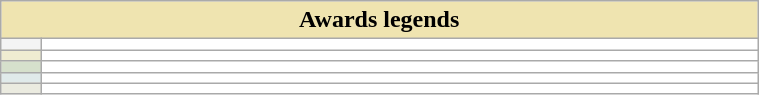<table class="wikitable" style="background-color:#FFFFFF;width:40%;">
<tr>
<th colspan="2" style="background-color:#EFE4B0;">Awards legends</th>
</tr>
<tr>
<td style="background-color:#F4F4F4;width:20px;"></td>
<td></td>
</tr>
<tr>
<td style="background-color:#EFECD1;width:20px;"></td>
<td></td>
</tr>
<tr>
<td style="background-color:#D6E0CC;width:20px;"></td>
<td></td>
</tr>
<tr>
<td style="background-color:#E0EAEA;width:20px;"></td>
<td></td>
</tr>
<tr>
<td style="background-color:#EBEBE0;width:20px;"></td>
<td></td>
</tr>
</table>
